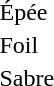<table>
<tr>
<td rowspan="2">Épée</td>
<td rowspan="2"></td>
<td rowspan="2"></td>
<td></td>
</tr>
<tr>
<td></td>
</tr>
<tr>
<td rowspan="2">Foil</td>
<td rowspan="2"></td>
<td rowspan="2"></td>
<td></td>
</tr>
<tr>
<td></td>
</tr>
<tr>
<td rowspan="2">Sabre</td>
<td rowspan="2"></td>
<td rowspan="2"></td>
<td></td>
</tr>
<tr>
<td></td>
</tr>
</table>
